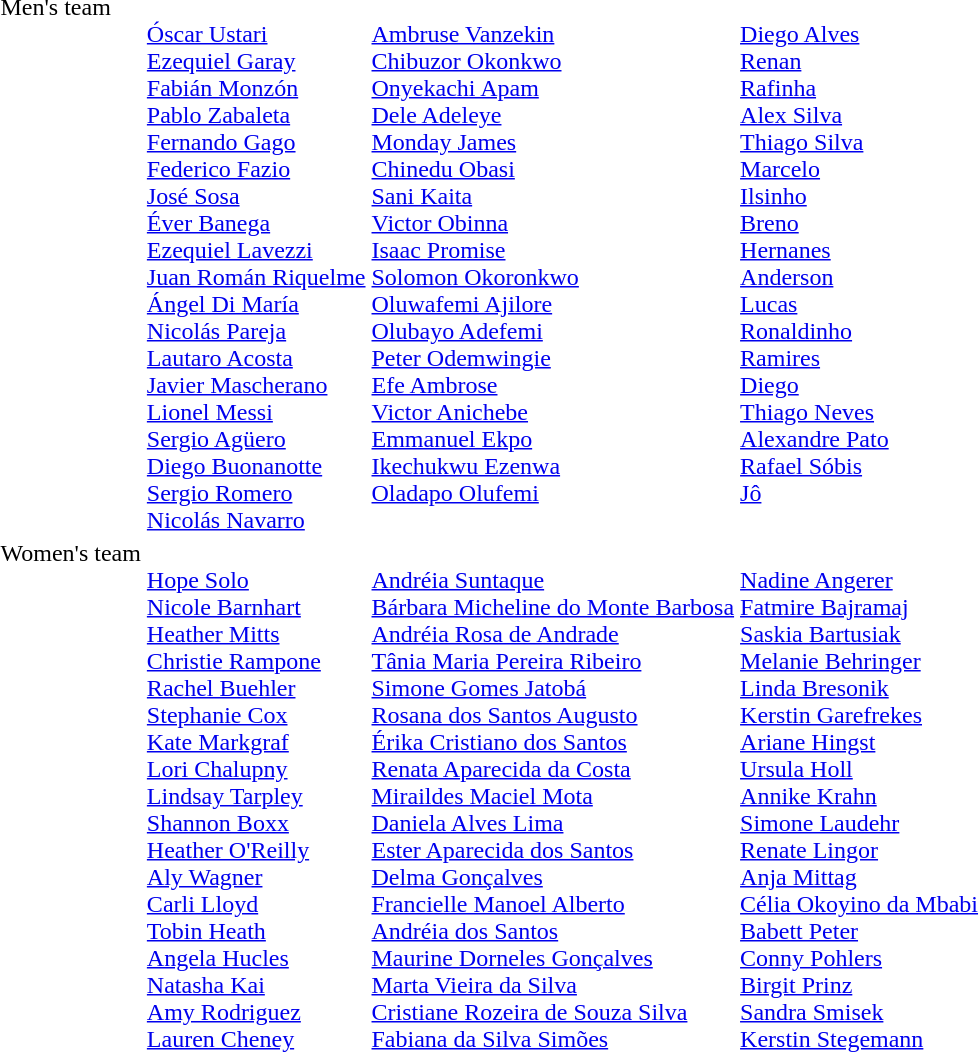<table>
<tr valign="top">
<td>Men's team<br></td>
<td><br><a href='#'>Óscar Ustari</a><br><a href='#'>Ezequiel Garay</a><br><a href='#'>Fabián Monzón</a><br><a href='#'>Pablo Zabaleta</a><br><a href='#'>Fernando Gago</a><br><a href='#'>Federico Fazio</a><br><a href='#'>José Sosa</a><br><a href='#'>Éver Banega</a><br><a href='#'>Ezequiel Lavezzi</a><br><a href='#'>Juan Román Riquelme</a><br><a href='#'>Ángel Di María</a><br><a href='#'>Nicolás Pareja</a><br><a href='#'>Lautaro Acosta</a><br><a href='#'>Javier Mascherano</a><br><a href='#'>Lionel Messi</a><br><a href='#'>Sergio Agüero</a><br><a href='#'>Diego Buonanotte</a><br><a href='#'>Sergio Romero</a><br><a href='#'>Nicolás Navarro</a></td>
<td><br><a href='#'>Ambruse Vanzekin</a><br><a href='#'>Chibuzor Okonkwo</a><br><a href='#'>Onyekachi Apam</a><br><a href='#'>Dele Adeleye</a><br><a href='#'>Monday James</a><br><a href='#'>Chinedu Obasi</a><br><a href='#'>Sani Kaita</a><br><a href='#'>Victor Obinna</a><br><a href='#'>Isaac Promise</a><br><a href='#'>Solomon Okoronkwo</a><br><a href='#'>Oluwafemi Ajilore</a><br><a href='#'>Olubayo Adefemi</a><br><a href='#'>Peter Odemwingie</a><br><a href='#'>Efe Ambrose</a><br><a href='#'>Victor Anichebe</a><br><a href='#'>Emmanuel Ekpo</a><br><a href='#'>Ikechukwu Ezenwa</a><br><a href='#'>Oladapo Olufemi</a></td>
<td><br><a href='#'>Diego Alves</a><br><a href='#'>Renan</a><br><a href='#'>Rafinha</a><br><a href='#'>Alex Silva</a><br><a href='#'>Thiago Silva</a><br><a href='#'>Marcelo</a><br><a href='#'>Ilsinho</a><br><a href='#'>Breno</a><br><a href='#'>Hernanes</a><br><a href='#'>Anderson</a><br><a href='#'>Lucas</a><br><a href='#'>Ronaldinho</a><br><a href='#'>Ramires</a><br><a href='#'>Diego</a><br><a href='#'>Thiago Neves</a><br><a href='#'>Alexandre Pato</a><br><a href='#'>Rafael Sóbis</a><br><a href='#'>Jô</a></td>
</tr>
<tr valign="top">
<td>Women's team<br></td>
<td><br><a href='#'>Hope Solo</a><br><a href='#'>Nicole Barnhart</a><br><a href='#'>Heather Mitts</a><br><a href='#'>Christie Rampone</a><br><a href='#'>Rachel Buehler</a><br><a href='#'>Stephanie Cox</a><br><a href='#'>Kate Markgraf</a><br><a href='#'>Lori Chalupny</a><br><a href='#'>Lindsay Tarpley</a><br><a href='#'>Shannon Boxx</a><br><a href='#'>Heather O'Reilly</a><br><a href='#'>Aly Wagner</a><br><a href='#'>Carli Lloyd</a><br><a href='#'>Tobin Heath</a><br><a href='#'>Angela Hucles</a><br><a href='#'>Natasha Kai</a><br><a href='#'>Amy Rodriguez</a><br><a href='#'>Lauren Cheney</a></td>
<td><br><a href='#'>Andréia Suntaque</a><br><a href='#'>Bárbara Micheline do Monte Barbosa</a><br><a href='#'>Andréia Rosa de Andrade</a><br><a href='#'>Tânia Maria Pereira Ribeiro</a><br><a href='#'>Simone Gomes Jatobá</a><br><a href='#'>Rosana dos Santos Augusto</a><br><a href='#'>Érika Cristiano dos Santos</a><br><a href='#'>Renata Aparecida da Costa</a><br><a href='#'>Miraildes Maciel Mota</a><br><a href='#'>Daniela Alves Lima</a><br><a href='#'>Ester Aparecida dos Santos</a><br><a href='#'>Delma Gonçalves</a><br><a href='#'>Francielle Manoel Alberto</a><br><a href='#'>Andréia dos Santos</a><br><a href='#'>Maurine Dorneles Gonçalves</a><br><a href='#'>Marta Vieira da Silva</a><br><a href='#'>Cristiane Rozeira de Souza Silva</a><br><a href='#'>Fabiana da Silva Simões</a></td>
<td><br><a href='#'>Nadine Angerer</a><br><a href='#'>Fatmire Bajramaj</a><br><a href='#'>Saskia Bartusiak</a><br><a href='#'>Melanie Behringer</a><br><a href='#'>Linda Bresonik</a><br><a href='#'>Kerstin Garefrekes</a><br><a href='#'>Ariane Hingst</a><br><a href='#'>Ursula Holl</a><br><a href='#'>Annike Krahn</a><br><a href='#'>Simone Laudehr</a><br><a href='#'>Renate Lingor</a><br><a href='#'>Anja Mittag</a><br><a href='#'>Célia Okoyino da Mbabi</a><br><a href='#'>Babett Peter</a><br> <a href='#'>Conny Pohlers</a><br><a href='#'>Birgit Prinz</a><br><a href='#'>Sandra Smisek</a><br><a href='#'>Kerstin Stegemann</a></td>
</tr>
</table>
